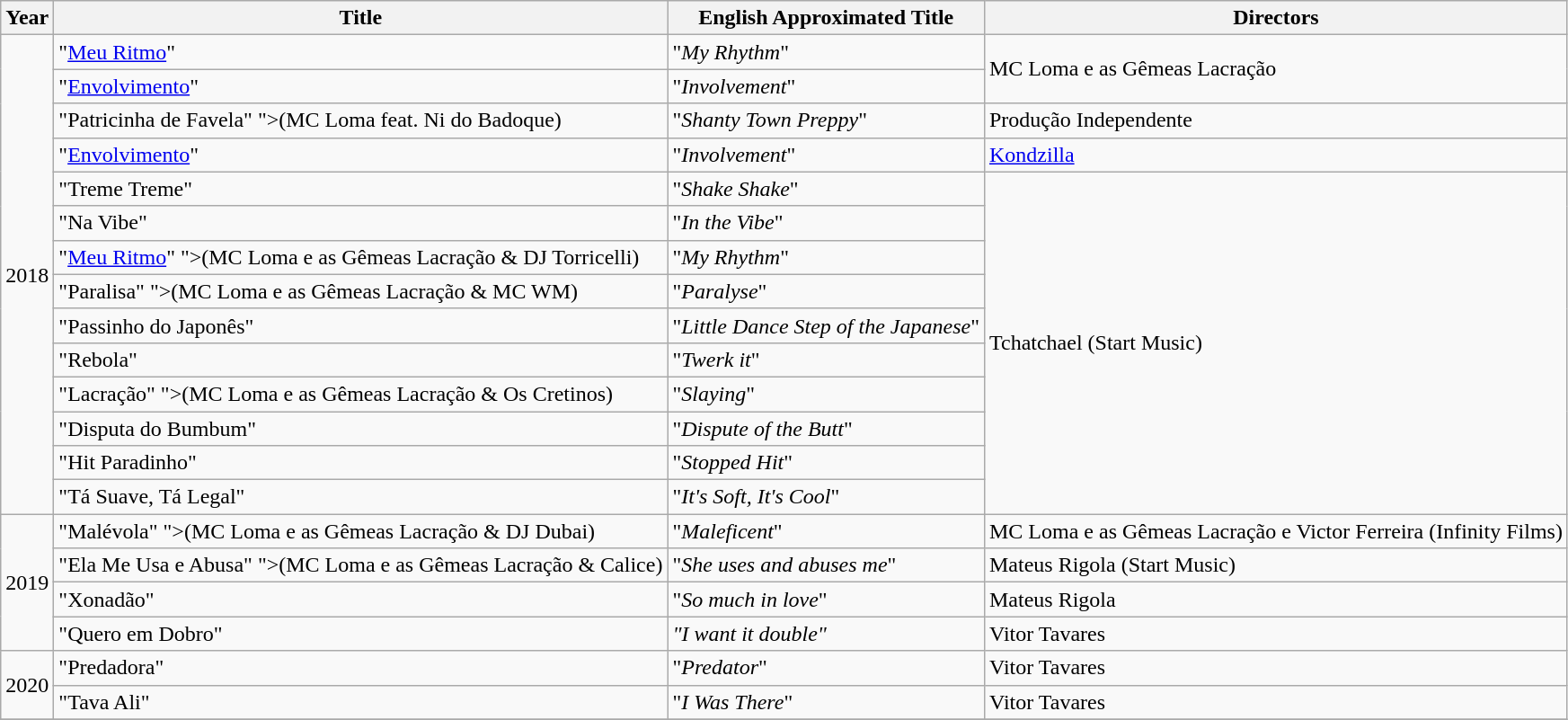<table class="wikitable">
<tr>
<th>Year</th>
<th>Title</th>
<th><strong>English Approximated Title</strong></th>
<th>Directors</th>
</tr>
<tr>
<td rowspan="14">2018</td>
<td>"<a href='#'>Meu Ritmo</a>"</td>
<td>"<em>My Rhythm</em>"</td>
<td rowspan="2">MC Loma e as Gêmeas Lacração</td>
</tr>
<tr>
<td>"<a href='#'>Envolvimento</a>"</td>
<td>"<em>Involvement</em>"</td>
</tr>
<tr>
<td>"Patricinha de Favela" <span>">(MC Loma feat. Ni do Badoque)</span></td>
<td>"<em>Shanty Town Preppy</em>"</td>
<td>Produção Independente</td>
</tr>
<tr>
<td>"<a href='#'>Envolvimento</a>"</td>
<td>"<em>Involvement</em>"</td>
<td><a href='#'>Kondzilla</a></td>
</tr>
<tr>
<td>"Treme Treme"</td>
<td>"<em>Shake Shake</em>"</td>
<td rowspan="10">Tchatchael (Start Music)</td>
</tr>
<tr>
<td>"Na Vibe"</td>
<td>"<em>In the Vibe</em>"</td>
</tr>
<tr>
<td>"<a href='#'>Meu Ritmo</a>" <span>">(MC Loma e as Gêmeas Lacração & DJ Torricelli)</span></td>
<td>"<em>My Rhythm</em>"</td>
</tr>
<tr>
<td>"Paralisa" <span>">(MC Loma e as Gêmeas Lacração & MC WM)</span></td>
<td>"<em>Paralyse</em>"</td>
</tr>
<tr>
<td>"Passinho do Japonês"</td>
<td>"<em>Little Dance Step of the Japanese</em>"</td>
</tr>
<tr>
<td>"Rebola"</td>
<td>"<em>Twerk it</em>"</td>
</tr>
<tr>
<td>"Lacração" <span>">(MC Loma e as Gêmeas Lacração & Os Cretinos)</span></td>
<td>"<em>Slaying</em>"</td>
</tr>
<tr>
<td>"Disputa do Bumbum"</td>
<td>"<em>Dispute of the Butt</em>"</td>
</tr>
<tr>
<td>"Hit Paradinho"</td>
<td>"<em>Stopped Hit</em>"</td>
</tr>
<tr>
<td>"Tá Suave, Tá Legal"</td>
<td>"<em>It's Soft, It's Cool</em>"</td>
</tr>
<tr>
<td rowspan="4">2019</td>
<td>"Malévola" <span>">(MC Loma e as Gêmeas Lacração & DJ Dubai)</span></td>
<td>"<em>Maleficent</em>"</td>
<td>MC Loma e as Gêmeas Lacração e Victor Ferreira (Infinity Films)</td>
</tr>
<tr>
<td>"Ela Me Usa e Abusa" <span>">(MC Loma e as Gêmeas Lacração & Calice)</span></td>
<td>"<em>She uses and abuses me</em>"</td>
<td>Mateus Rigola (Start Music)</td>
</tr>
<tr>
<td>"Xonadão"</td>
<td>"<em>So much in love</em>"</td>
<td>Mateus Rigola</td>
</tr>
<tr>
<td>"Quero em Dobro"</td>
<td><em>"I want it double"</em></td>
<td>Vitor Tavares</td>
</tr>
<tr>
<td rowspan="2">2020</td>
<td>"Predadora"</td>
<td>"<em>Predator</em>"</td>
<td>Vitor Tavares</td>
</tr>
<tr>
<td>"Tava Ali"</td>
<td>"<em>I Was There</em>"</td>
<td>Vitor Tavares</td>
</tr>
<tr>
</tr>
</table>
